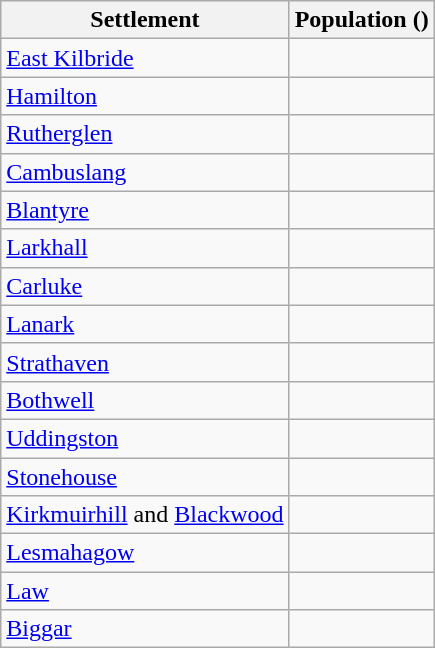<table class="wikitable sortable">
<tr>
<th>Settlement</th>
<th>Population ()</th>
</tr>
<tr>
<td><a href='#'>East Kilbride</a></td>
<td></td>
</tr>
<tr>
<td><a href='#'>Hamilton</a></td>
<td></td>
</tr>
<tr>
<td><a href='#'>Rutherglen</a></td>
<td></td>
</tr>
<tr>
<td><a href='#'>Cambuslang</a></td>
<td></td>
</tr>
<tr>
<td><a href='#'>Blantyre</a></td>
<td></td>
</tr>
<tr>
<td><a href='#'>Larkhall</a></td>
<td></td>
</tr>
<tr>
<td><a href='#'>Carluke</a></td>
<td></td>
</tr>
<tr>
<td><a href='#'>Lanark</a></td>
<td></td>
</tr>
<tr>
<td><a href='#'>Strathaven</a></td>
<td></td>
</tr>
<tr>
<td><a href='#'>Bothwell</a></td>
<td></td>
</tr>
<tr>
<td><a href='#'>Uddingston</a></td>
<td></td>
</tr>
<tr>
<td><a href='#'>Stonehouse</a></td>
<td></td>
</tr>
<tr>
<td><a href='#'>Kirkmuirhill</a> and <a href='#'>Blackwood</a></td>
<td></td>
</tr>
<tr>
<td><a href='#'>Lesmahagow</a></td>
<td></td>
</tr>
<tr>
<td><a href='#'>Law</a></td>
<td></td>
</tr>
<tr>
<td><a href='#'>Biggar</a></td>
<td></td>
</tr>
</table>
